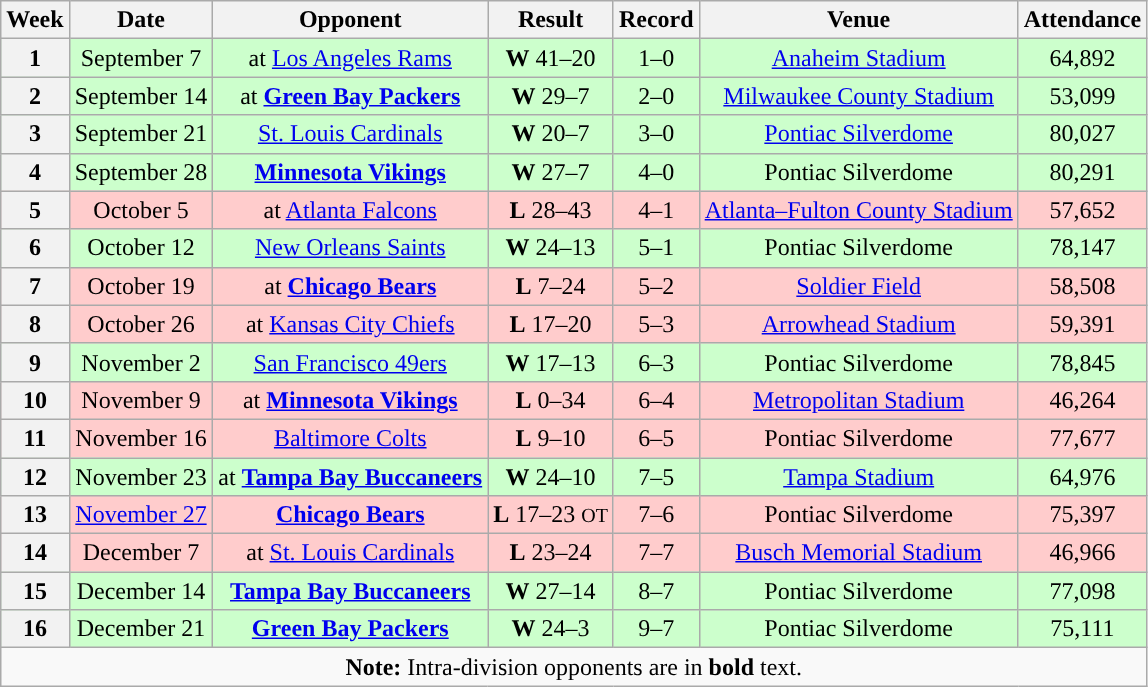<table class="wikitable" style="text-align:center">
<tr>
<th>Week</th>
<th>Date</th>
<th>Opponent</th>
<th>Result</th>
<th>Record</th>
<th>Venue</th>
<th>Attendance</th>
</tr>
<tr style="background:#cfc">
<th>1</th>
<td>September 7</td>
<td>at <a href='#'>Los Angeles Rams</a></td>
<td><strong>W</strong> 41–20</td>
<td>1–0</td>
<td><a href='#'>Anaheim Stadium</a></td>
<td>64,892</td>
</tr>
<tr style="background:#cfc">
<th>2</th>
<td>September 14</td>
<td>at <strong><a href='#'>Green Bay Packers</a></strong></td>
<td><strong>W</strong> 29–7</td>
<td>2–0</td>
<td><a href='#'>Milwaukee County Stadium</a></td>
<td>53,099</td>
</tr>
<tr style="background:#cfc">
<th>3</th>
<td>September 21</td>
<td><a href='#'>St. Louis Cardinals</a></td>
<td><strong>W</strong> 20–7</td>
<td>3–0</td>
<td><a href='#'>Pontiac Silverdome</a></td>
<td>80,027</td>
</tr>
<tr style="background:#cfc">
<th>4</th>
<td>September 28</td>
<td><strong><a href='#'>Minnesota Vikings</a></strong></td>
<td><strong>W</strong> 27–7</td>
<td>4–0</td>
<td>Pontiac Silverdome</td>
<td>80,291</td>
</tr>
<tr style="background:#fcc">
<th>5</th>
<td>October 5</td>
<td>at <a href='#'>Atlanta Falcons</a></td>
<td><strong>L</strong> 28–43</td>
<td>4–1</td>
<td><a href='#'>Atlanta–Fulton County Stadium</a></td>
<td>57,652</td>
</tr>
<tr style="background:#cfc">
<th>6</th>
<td>October 12</td>
<td><a href='#'>New Orleans Saints</a></td>
<td><strong>W</strong> 24–13</td>
<td>5–1</td>
<td>Pontiac Silverdome</td>
<td>78,147</td>
</tr>
<tr style="background:#fcc">
<th>7</th>
<td>October 19</td>
<td>at <strong><a href='#'>Chicago Bears</a></strong></td>
<td><strong>L</strong> 7–24</td>
<td>5–2</td>
<td><a href='#'>Soldier Field</a></td>
<td>58,508</td>
</tr>
<tr style="background:#fcc">
<th>8</th>
<td>October 26</td>
<td>at <a href='#'>Kansas City Chiefs</a></td>
<td><strong>L</strong> 17–20</td>
<td>5–3</td>
<td><a href='#'>Arrowhead Stadium</a></td>
<td>59,391</td>
</tr>
<tr style="background:#cfc">
<th>9</th>
<td>November 2</td>
<td><a href='#'>San Francisco 49ers</a></td>
<td><strong>W</strong> 17–13</td>
<td>6–3</td>
<td>Pontiac Silverdome</td>
<td>78,845</td>
</tr>
<tr style="background:#fcc">
<th>10</th>
<td>November 9</td>
<td>at <strong><a href='#'>Minnesota Vikings</a></strong></td>
<td><strong>L</strong> 0–34</td>
<td>6–4</td>
<td><a href='#'>Metropolitan Stadium</a></td>
<td>46,264</td>
</tr>
<tr style="background:#fcc">
<th>11</th>
<td>November 16</td>
<td><a href='#'>Baltimore Colts</a></td>
<td><strong>L</strong> 9–10</td>
<td>6–5</td>
<td>Pontiac Silverdome</td>
<td>77,677</td>
</tr>
<tr style="background:#cfc">
<th>12</th>
<td>November 23</td>
<td>at <strong><a href='#'>Tampa Bay Buccaneers</a></strong></td>
<td><strong>W</strong> 24–10</td>
<td>7–5</td>
<td><a href='#'>Tampa Stadium</a></td>
<td>64,976</td>
</tr>
<tr style="background:#fcc">
<th>13</th>
<td><a href='#'>November 27</a></td>
<td><strong><a href='#'>Chicago Bears</a></strong></td>
<td><strong>L</strong> 17–23 <small>OT</small></td>
<td>7–6</td>
<td>Pontiac Silverdome</td>
<td>75,397</td>
</tr>
<tr style="background:#fcc">
<th>14</th>
<td>December 7</td>
<td>at <a href='#'>St. Louis Cardinals</a></td>
<td><strong>L</strong> 23–24</td>
<td>7–7</td>
<td><a href='#'>Busch Memorial Stadium</a></td>
<td>46,966</td>
</tr>
<tr style="background:#cfc">
<th>15</th>
<td>December 14</td>
<td><strong><a href='#'>Tampa Bay Buccaneers</a></strong></td>
<td><strong>W</strong> 27–14</td>
<td>8–7</td>
<td>Pontiac Silverdome</td>
<td>77,098</td>
</tr>
<tr style="background:#cfc">
<th>16</th>
<td>December 21</td>
<td><strong><a href='#'>Green Bay Packers</a></strong></td>
<td><strong>W</strong> 24–3</td>
<td>9–7</td>
<td>Pontiac Silverdome</td>
<td>75,111</td>
</tr>
<tr>
<td colspan="7"><strong>Note:</strong> Intra-division opponents are in <strong>bold</strong> text.</td>
</tr>
</table>
